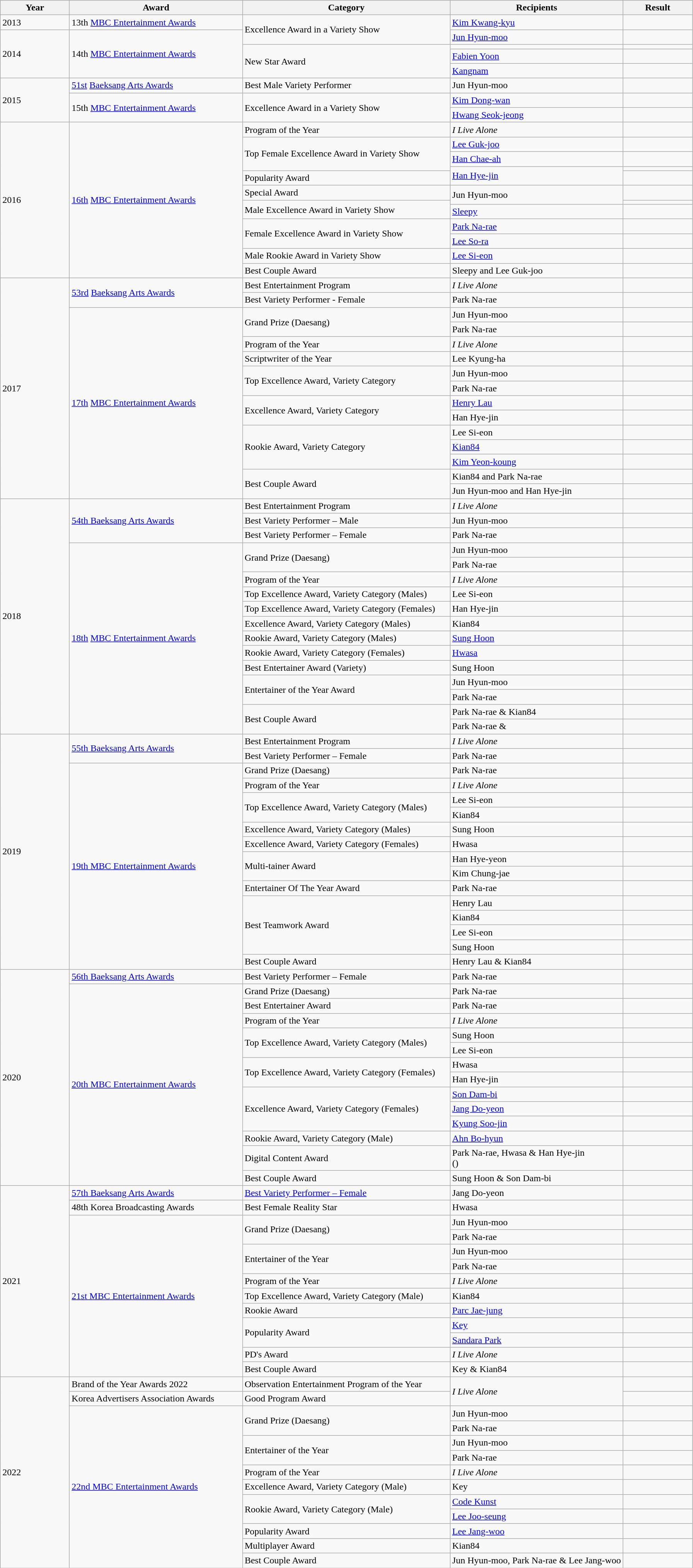<table class="wikitable">
<tr>
<th style="width:10%;">Year</th>
<th style="width:25%;">Award</th>
<th style="width:30%;">Category</th>
<th style="width:25%;">Recipients</th>
<th style="width:10%;">Result</th>
</tr>
<tr>
<td>2013</td>
<td>13th <a href='#'>MBC Entertainment Awards</a></td>
<td rowspan=2>Excellence Award in a Variety Show</td>
<td><a href='#'>Kim Kwang-kyu</a></td>
<td></td>
</tr>
<tr>
<td rowspan=4>2014</td>
<td rowspan=4>14th <a href='#'>MBC Entertainment Awards</a></td>
<td><a href='#'>Jun Hyun-moo</a></td>
<td></td>
</tr>
<tr>
<td rowspan=3>New Star Award</td>
<td></td>
<td></td>
</tr>
<tr>
<td><a href='#'>Fabien Yoon</a></td>
<td></td>
</tr>
<tr>
<td><a href='#'>Kangnam</a></td>
<td></td>
</tr>
<tr>
<td rowspan=3>2015</td>
<td><a href='#'>51st</a> <a href='#'>Baeksang Arts Awards</a></td>
<td>Best Male Variety Performer</td>
<td>Jun Hyun-moo</td>
<td></td>
</tr>
<tr>
<td rowspan=2>15th <a href='#'>MBC Entertainment Awards</a></td>
<td rowspan=2>Excellence Award in a Variety Show</td>
<td><a href='#'>Kim Dong-wan</a></td>
<td></td>
</tr>
<tr>
<td><a href='#'>Hwang Seok-jeong</a></td>
<td></td>
</tr>
<tr>
<td rowspan=12>2016</td>
<td rowspan=12><a href='#'>16th</a> <a href='#'>MBC Entertainment Awards</a></td>
<td>Program of the Year</td>
<td><em>I Live Alone</em></td>
<td></td>
</tr>
<tr>
<td rowspan=3>Top Female Excellence Award in Variety Show</td>
<td><a href='#'>Lee Guk-joo</a></td>
<td></td>
</tr>
<tr>
<td><a href='#'>Han Chae-ah</a></td>
<td></td>
</tr>
<tr>
<td rowspan=2><a href='#'>Han Hye-jin</a></td>
<td></td>
</tr>
<tr>
<td>Popularity Award</td>
<td></td>
</tr>
<tr>
<td>Special Award</td>
<td rowspan=2>Jun Hyun-moo</td>
<td></td>
</tr>
<tr>
<td rowspan=2>Male Excellence Award in Variety Show</td>
<td></td>
</tr>
<tr>
<td><a href='#'>Sleepy</a></td>
<td></td>
</tr>
<tr>
<td rowspan=2>Female Excellence Award in Variety Show</td>
<td><a href='#'>Park Na-rae</a></td>
<td></td>
</tr>
<tr>
<td><a href='#'>Lee So-ra</a></td>
<td></td>
</tr>
<tr>
<td>Male Rookie Award in Variety Show</td>
<td><a href='#'>Lee Si-eon</a></td>
<td></td>
</tr>
<tr>
<td>Best Couple Award</td>
<td>Sleepy and Lee Guk-joo</td>
<td></td>
</tr>
<tr>
<td rowspan=15>2017</td>
<td rowspan=2><a href='#'>53rd</a> <a href='#'>Baeksang Arts Awards</a></td>
<td>Best Entertainment Program</td>
<td><em>I Live Alone</em></td>
<td></td>
</tr>
<tr>
<td>Best Variety Performer - Female</td>
<td>Park Na-rae</td>
<td></td>
</tr>
<tr>
<td rowspan=13><a href='#'>17th</a> <a href='#'>MBC Entertainment Awards</a></td>
<td rowspan=2>Grand Prize (Daesang)</td>
<td>Jun Hyun-moo</td>
<td></td>
</tr>
<tr>
<td>Park Na-rae</td>
<td></td>
</tr>
<tr>
<td>Program of the Year</td>
<td><em>I Live Alone</em></td>
<td></td>
</tr>
<tr>
<td>Scriptwriter of the Year</td>
<td>Lee Kyung-ha</td>
<td></td>
</tr>
<tr>
<td rowspan=2>Top Excellence Award, Variety Category</td>
<td>Jun Hyun-moo</td>
<td></td>
</tr>
<tr>
<td>Park Na-rae</td>
<td></td>
</tr>
<tr>
<td rowspan=2>Excellence Award, Variety Category</td>
<td><a href='#'>Henry Lau</a></td>
<td></td>
</tr>
<tr>
<td>Han Hye-jin</td>
<td></td>
</tr>
<tr>
<td rowspan=3>Rookie Award, Variety Category</td>
<td>Lee Si-eon</td>
<td></td>
</tr>
<tr>
<td><a href='#'>Kian84</a></td>
<td></td>
</tr>
<tr>
<td><a href='#'>Kim Yeon-koung</a></td>
<td></td>
</tr>
<tr>
<td rowspan=2>Best Couple Award</td>
<td>Kian84 and Park Na-rae</td>
<td></td>
</tr>
<tr>
<td>Jun Hyun-moo and Han Hye-jin</td>
<td></td>
</tr>
<tr>
<td rowspan=16>2018</td>
<td rowspan=3><a href='#'>54th Baeksang Arts Awards</a></td>
<td>Best Entertainment Program</td>
<td><em>I Live Alone</em></td>
<td></td>
</tr>
<tr>
<td>Best Variety Performer – Male</td>
<td>Jun Hyun-moo</td>
<td></td>
</tr>
<tr>
<td>Best Variety Performer – Female</td>
<td>Park Na-rae</td>
<td></td>
</tr>
<tr>
<td rowspan = 13><a href='#'>18th</a> <a href='#'>MBC Entertainment Awards</a></td>
<td rowspan=2>Grand Prize (Daesang)</td>
<td>Jun Hyun-moo</td>
<td></td>
</tr>
<tr>
<td>Park Na-rae</td>
<td></td>
</tr>
<tr>
<td>Program of the Year</td>
<td><em>I Live Alone</em></td>
<td></td>
</tr>
<tr>
<td>Top Excellence Award, Variety Category (Males)</td>
<td>Lee Si-eon</td>
<td></td>
</tr>
<tr>
<td>Top Excellence Award, Variety Category (Females)</td>
<td>Han Hye-jin</td>
<td></td>
</tr>
<tr>
<td>Excellence Award, Variety Category (Males)</td>
<td>Kian84</td>
<td></td>
</tr>
<tr>
<td>Rookie Award, Variety Category (Males)</td>
<td><a href='#'>Sung Hoon</a></td>
<td></td>
</tr>
<tr>
<td>Rookie Award, Variety Category (Females)</td>
<td><a href='#'>Hwasa</a></td>
<td></td>
</tr>
<tr>
<td>Best Entertainer Award (Variety)</td>
<td>Sung Hoon</td>
<td></td>
</tr>
<tr>
<td rowspan=2>Entertainer of the Year Award</td>
<td>Jun Hyun-moo</td>
<td></td>
</tr>
<tr>
<td>Park Na-rae</td>
<td></td>
</tr>
<tr>
<td rowspan=2>Best Couple Award</td>
<td>Park Na-rae & Kian84</td>
<td></td>
</tr>
<tr>
<td>Park Na-rae & </td>
<td></td>
</tr>
<tr>
<td rowspan="16">2019</td>
<td rowspan="2"><a href='#'>55th Baeksang Arts Awards</a></td>
<td>Best Entertainment Program</td>
<td><em>I Live Alone</em></td>
<td></td>
</tr>
<tr>
<td>Best Variety Performer – Female</td>
<td>Park Na-rae</td>
<td></td>
</tr>
<tr>
<td rowspan="14"><a href='#'>19th MBC Entertainment Awards</a></td>
<td>Grand Prize (Daesang)</td>
<td>Park Na-rae</td>
<td></td>
</tr>
<tr>
<td>Program of the Year</td>
<td><em>I Live Alone</em></td>
<td></td>
</tr>
<tr>
<td rowspan="2">Top Excellence Award, Variety Category (Males)</td>
<td>Lee Si-eon</td>
<td></td>
</tr>
<tr>
<td>Kian84</td>
<td></td>
</tr>
<tr>
<td>Excellence Award, Variety Category (Males)</td>
<td>Sung Hoon</td>
<td></td>
</tr>
<tr>
<td>Excellence Award, Variety Category (Females)</td>
<td>Hwasa</td>
<td></td>
</tr>
<tr>
<td rowspan="2">Multi-tainer Award</td>
<td>Han Hye-yeon</td>
<td></td>
</tr>
<tr>
<td>Kim Chung-jae</td>
<td></td>
</tr>
<tr>
<td>Entertainer Of The Year Award</td>
<td>Park Na-rae</td>
<td></td>
</tr>
<tr>
<td rowspan="4">Best Teamwork Award</td>
<td>Henry Lau</td>
<td></td>
</tr>
<tr>
<td>Kian84</td>
<td></td>
</tr>
<tr>
<td>Lee Si-eon</td>
<td></td>
</tr>
<tr>
<td>Sung Hoon</td>
<td></td>
</tr>
<tr>
<td>Best Couple Award</td>
<td>Henry Lau & Kian84</td>
<td></td>
</tr>
<tr>
<td rowspan="14">2020</td>
<td><a href='#'>56th Baeksang Arts Awards</a></td>
<td>Best Variety Performer – Female</td>
<td>Park Na-rae</td>
<td></td>
</tr>
<tr>
<td rowspan="13"><a href='#'>20th MBC Entertainment Awards</a></td>
<td>Grand Prize (Daesang)</td>
<td>Park Na-rae</td>
<td></td>
</tr>
<tr>
<td>Best Entertainer Award</td>
<td>Park Na-rae</td>
<td></td>
</tr>
<tr>
<td>Program of the Year</td>
<td><em>I Live Alone</em></td>
<td></td>
</tr>
<tr>
<td rowspan="2">Top Excellence Award, Variety Category (Males)</td>
<td>Sung Hoon</td>
<td></td>
</tr>
<tr>
<td>Lee Si-eon</td>
<td></td>
</tr>
<tr>
<td rowspan="2">Top Excellence Award, Variety Category (Females)</td>
<td>Hwasa</td>
<td></td>
</tr>
<tr>
<td>Han Hye-jin</td>
<td></td>
</tr>
<tr>
<td rowspan="3">Excellence Award, Variety Category (Females)</td>
<td><a href='#'>Son Dam-bi</a></td>
<td></td>
</tr>
<tr>
<td><a href='#'>Jang Do-yeon</a></td>
<td></td>
</tr>
<tr>
<td><a href='#'>Kyung Soo-jin</a></td>
<td></td>
</tr>
<tr>
<td>Rookie Award, Variety Category (Male)</td>
<td><a href='#'>Ahn Bo-hyun</a></td>
<td></td>
</tr>
<tr>
<td>Digital Content Award</td>
<td>Park Na-rae, Hwasa & Han Hye-jin <br> ()</td>
<td></td>
</tr>
<tr>
<td>Best Couple Award</td>
<td>Sung Hoon & Son Dam-bi</td>
<td></td>
</tr>
<tr>
<td rowspan="13">2021</td>
<td><a href='#'>57th Baeksang Arts Awards</a></td>
<td><a href='#'>Best Variety Performer – Female</a></td>
<td>Jang Do-yeon</td>
<td></td>
</tr>
<tr>
<td>48th Korea Broadcasting Awards</td>
<td>Best Female Reality Star</td>
<td>Hwasa</td>
<td></td>
</tr>
<tr>
<td rowspan=11><a href='#'>21st MBC Entertainment Awards</a></td>
<td rowspan=2>Grand Prize (Daesang)</td>
<td>Jun Hyun-moo</td>
<td></td>
</tr>
<tr>
<td>Park Na-rae</td>
<td></td>
</tr>
<tr>
<td rowspan=2>Entertainer of the Year</td>
<td>Jun Hyun-moo</td>
<td></td>
</tr>
<tr>
<td>Park Na-rae</td>
<td></td>
</tr>
<tr>
<td>Program of the Year</td>
<td><em>I Live Alone</em></td>
<td></td>
</tr>
<tr>
<td>Top Excellence Award, Variety Category (Male)</td>
<td>Kian84</td>
<td></td>
</tr>
<tr>
<td>Rookie Award</td>
<td><a href='#'>Parc Jae-jung</a></td>
<td></td>
</tr>
<tr>
<td rowspan=2>Popularity Award</td>
<td><a href='#'>Key</a></td>
<td></td>
</tr>
<tr>
<td><a href='#'>Sandara Park</a></td>
<td></td>
</tr>
<tr>
<td>PD's Award</td>
<td><em>I Live Alone</em></td>
<td></td>
</tr>
<tr>
<td>Best Couple Award</td>
<td>Key & Kian84</td>
<td></td>
</tr>
<tr>
<td rowspan=30>2022</td>
<td>Brand of the Year Awards 2022</td>
<td>Observation Entertainment Program of the Year</td>
<td rowspan=2><em>I Live Alone</em></td>
<td></td>
</tr>
<tr>
<td>Korea Advertisers Association Awards</td>
<td>Good Program Award</td>
<td></td>
</tr>
<tr>
<td rowspan=13><a href='#'>22nd MBC Entertainment Awards</a></td>
<td rowspan=2>Grand Prize (Daesang)</td>
<td>Jun Hyun-moo</td>
<td></td>
</tr>
<tr>
<td>Park Na-rae</td>
<td></td>
</tr>
<tr>
<td rowspan=2>Entertainer of the Year</td>
<td>Jun Hyun-moo</td>
<td></td>
</tr>
<tr>
<td>Park Na-rae</td>
<td></td>
</tr>
<tr>
<td>Program of the Year</td>
<td><em>I Live Alone</em></td>
<td></td>
</tr>
<tr>
<td>Excellence Award, Variety Category (Male)</td>
<td>Key</td>
<td></td>
</tr>
<tr>
<td rowspan=2>Rookie Award, Variety Category (Male)</td>
<td><a href='#'>Code Kunst</a></td>
<td></td>
</tr>
<tr>
<td><a href='#'>Lee Joo-seung</a></td>
<td></td>
</tr>
<tr>
<td>Popularity Award</td>
<td><a href='#'>Lee Jang-woo</a></td>
<td></td>
</tr>
<tr>
<td>Multiplayer Award</td>
<td>Kian84</td>
<td></td>
</tr>
<tr>
<td>Best Couple Award</td>
<td>Jun Hyun-moo, Park Na-rae & Lee Jang-woo</td>
<td></td>
</tr>
</table>
